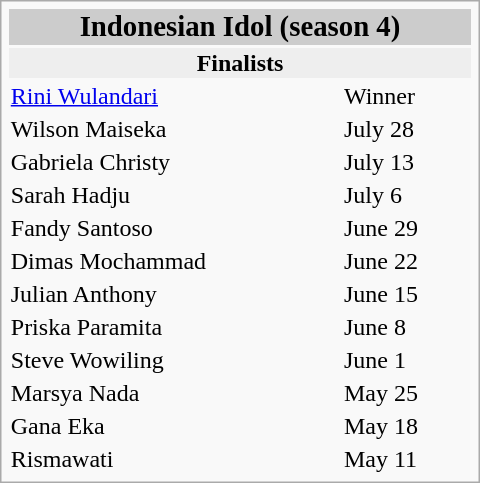<table class=infobox style="width:20em">
<tr>
<th colspan=2 style="background:#ccc; font-size:120%; text-align:center;">Indonesian Idol (season 4)</th>
</tr>
<tr>
<td colspan=2 style="background:#eee; text-align:center;"><strong>Finalists</strong><br></td>
</tr>
<tr>
<td><a href='#'>Rini Wulandari</a></td>
<td>Winner</td>
</tr>
<tr>
<td>Wilson Maiseka</td>
<td>July 28</td>
</tr>
<tr>
<td>Gabriela Christy</td>
<td>July 13</td>
</tr>
<tr>
<td>Sarah Hadju</td>
<td>July 6</td>
</tr>
<tr>
<td>Fandy Santoso</td>
<td>June 29</td>
</tr>
<tr>
<td>Dimas Mochammad</td>
<td>June 22</td>
</tr>
<tr>
<td>Julian Anthony</td>
<td>June 15</td>
</tr>
<tr>
<td>Priska Paramita</td>
<td>June 8</td>
</tr>
<tr>
<td>Steve Wowiling</td>
<td>June 1</td>
</tr>
<tr>
<td>Marsya Nada</td>
<td>May 25</td>
</tr>
<tr>
<td>Gana Eka</td>
<td>May 18</td>
</tr>
<tr>
<td>Rismawati</td>
<td>May 11</td>
</tr>
</table>
